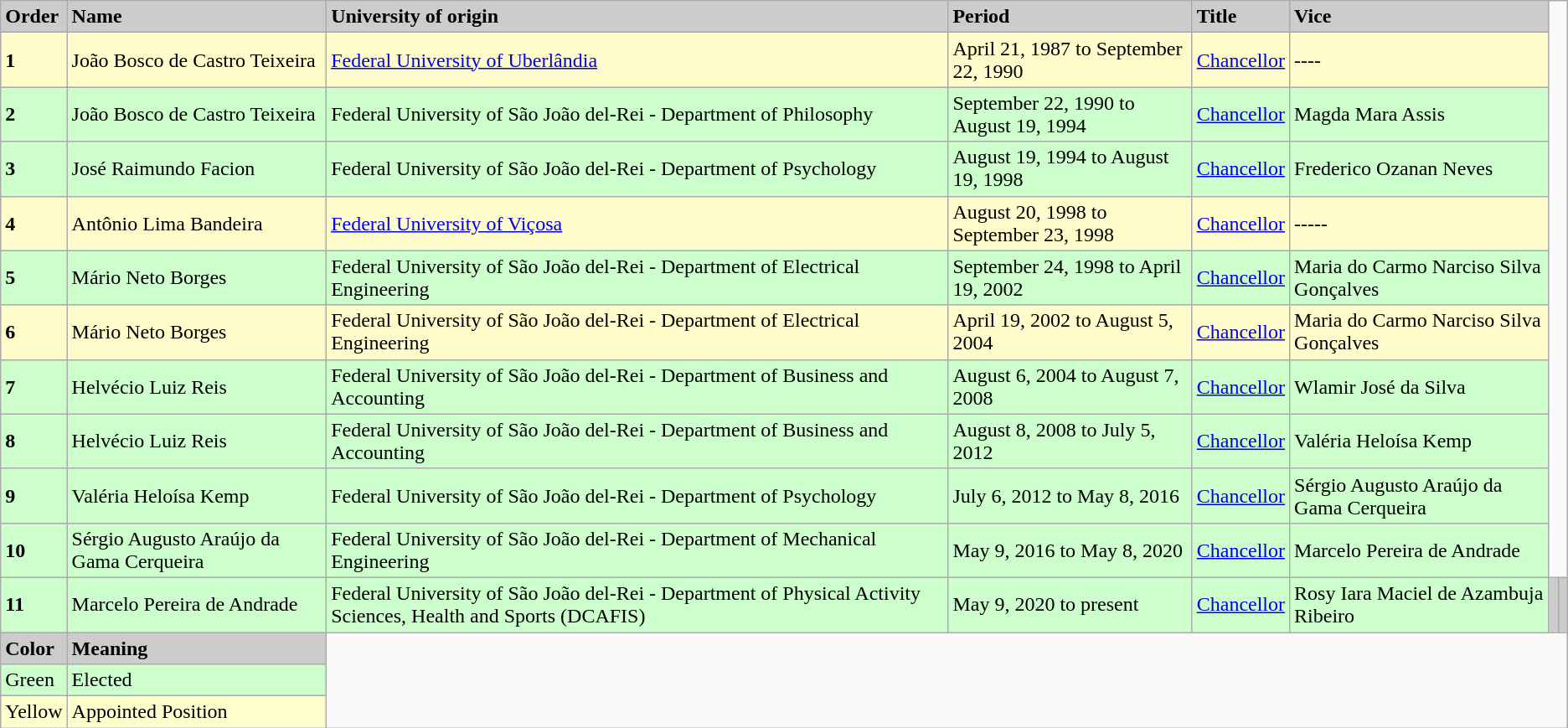<table class="wikitable">
<tr>
<td bgcolor=#cccccc><strong>Order</strong></td>
<td bgcolor=#cccccc><strong>Name</strong></td>
<td bgcolor=#cccccc><strong>University of origin</strong></td>
<td bgcolor=#cccccc><strong>Period</strong></td>
<td bgcolor=#cccccc><strong>Title</strong></td>
<td bgcolor=#cccccc><strong>Vice</strong></td>
</tr>
<tr>
<td bgcolor=#FFFCCC><strong>1</strong></td>
<td bgcolor=#FFFCCC>João Bosco de Castro Teixeira</td>
<td bgcolor=#FFFCCC><a href='#'>Federal University of Uberlândia</a></td>
<td bgcolor=#FFFCCC>April 21, 1987 to September 22, 1990</td>
<td bgcolor=#FFFCCC><a href='#'>Chancellor</a></td>
<td bgcolor=#FFFCCC>----</td>
</tr>
<tr>
<td bgcolor=#CCFFCC><strong>2</strong></td>
<td bgcolor=#CCFFCC>João Bosco de Castro Teixeira</td>
<td bgcolor=#CCFFCC>Federal University of São João del-Rei - Department of Philosophy</td>
<td bgcolor=#CCFFCC>September 22, 1990 to August 19, 1994</td>
<td bgcolor=#CCFFCC><a href='#'>Chancellor</a></td>
<td bgcolor=#CCFFCC>Magda Mara Assis</td>
</tr>
<tr>
<td bgcolor=#CCFFCC><strong>3</strong></td>
<td bgcolor=#CCFFCC>José Raimundo Facion</td>
<td bgcolor=#CCFFCC>Federal University of São João del-Rei - Department of Psychology</td>
<td bgcolor=#CCFFCC>August 19, 1994 to August 19, 1998</td>
<td bgcolor=#CCFFCC><a href='#'>Chancellor</a></td>
<td bgcolor=#CCFFCC>Frederico Ozanan Neves</td>
</tr>
<tr>
<td bgcolor=#FFFCCC><strong>4</strong></td>
<td bgcolor=#FFFCCC>Antônio Lima Bandeira</td>
<td bgcolor=#FFFCCC><a href='#'>Federal University of Viçosa</a></td>
<td bgcolor=#FFFCCC>August 20, 1998 to September 23, 1998</td>
<td bgcolor=#FFFCCC><a href='#'>Chancellor</a></td>
<td bgcolor=#FFFCCC>-----</td>
</tr>
<tr>
<td bgcolor=#CCFFCC><strong>5</strong></td>
<td bgcolor=#CCFFCC>Mário Neto Borges</td>
<td bgcolor=#CCFFCC>Federal University of São João del-Rei - Department of Electrical Engineering</td>
<td bgcolor=#CCFFCC>September 24, 1998 to April 19, 2002</td>
<td bgcolor=#CCFFCC><a href='#'>Chancellor</a></td>
<td bgcolor=#CCFFCC>Maria do Carmo Narciso Silva Gonçalves</td>
</tr>
<tr>
<td bgcolor=#FFFCCC><strong>6</strong></td>
<td bgcolor=#FFFCCC>Mário Neto Borges</td>
<td bgcolor=#FFFCCC>Federal University of São João del-Rei - Department of Electrical Engineering</td>
<td bgcolor=#FFFCCC>April 19, 2002 to August 5, 2004</td>
<td bgcolor=#FFFCCC><a href='#'>Chancellor</a></td>
<td bgcolor=#FFFCCC>Maria do Carmo Narciso Silva Gonçalves</td>
</tr>
<tr>
<td bgcolor=#CCFFCC><strong>7</strong></td>
<td bgcolor=#CCFFCC>Helvécio Luiz Reis</td>
<td bgcolor=#CCFFCC>Federal University of São João del-Rei - Department of Business and Accounting</td>
<td bgcolor=#CCFFCC>August 6, 2004 to August 7, 2008</td>
<td bgcolor=#CCFFCC><a href='#'>Chancellor</a></td>
<td bgcolor=#CCFFCC>Wlamir José da Silva</td>
</tr>
<tr>
<td bgcolor=#CCFFCC><strong>8</strong></td>
<td bgcolor=#CCFFCC>Helvécio Luiz Reis</td>
<td bgcolor=#CCFFCC>Federal University of São João del-Rei - Department of Business and Accounting</td>
<td bgcolor=#CCFFCC>August 8, 2008 to July 5, 2012</td>
<td bgcolor=#CCFFCC><a href='#'>Chancellor</a></td>
<td bgcolor=#CCFFCC>Valéria Heloísa Kemp</td>
</tr>
<tr>
<td bgcolor=#CCFFCC><strong>9</strong></td>
<td bgcolor=#CCFFCC>Valéria Heloísa Kemp</td>
<td bgcolor=#CCFFCC>Federal University of São João del-Rei - Department of Psychology</td>
<td bgcolor=#CCFFCC>July 6, 2012 to May 8, 2016</td>
<td bgcolor=#CCFFCC><a href='#'>Chancellor</a></td>
<td bgcolor=#CCFFCC>Sérgio Augusto Araújo da Gama Cerqueira</td>
</tr>
<tr>
<td bgcolor=#CCFFCC><strong>10</strong></td>
<td bgcolor=#CCFFCC>Sérgio Augusto Araújo da Gama Cerqueira</td>
<td bgcolor=#CCFFCC>Federal University of São João del-Rei - Department of Mechanical Engineering</td>
<td bgcolor=#CCFFCC>May 9, 2016 to May 8, 2020</td>
<td bgcolor=#CCFFCC><a href='#'>Chancellor</a></td>
<td bgcolor=#CCFFCC>Marcelo Pereira de Andrade</td>
</tr>
<tr>
<td bgcolor=#CCFFCC><strong>11</strong></td>
<td bgcolor=#CCFFCC>Marcelo Pereira de Andrade</td>
<td bgcolor=#CCFFCC>Federal University of São João del-Rei - Department of Physical Activity Sciences, Health and Sports (DCAFIS)</td>
<td bgcolor=#CCFFCC>May 9, 2020 to present</td>
<td bgcolor=#CCFFCC><a href='#'>Chancellor</a></td>
<td bgcolor=#CCFFCC>Rosy Iara Maciel de Azambuja Ribeiro</td>
<td bgcolor="#cccccc"></td>
<td bgcolor=#cccccc></td>
</tr>
<tr>
<td bgcolor=#cccccc><strong>Color</strong></td>
<td bgcolor=#cccccc><strong>Meaning</strong></td>
</tr>
<tr>
<td bgcolor=#CCFFCC>Green</td>
<td bgcolor=#CCFFCC>Elected</td>
</tr>
<tr>
<td bgcolor=#FFFFCC>Yellow</td>
<td bgcolor=#FFFFCC>Appointed Position</td>
</tr>
</table>
